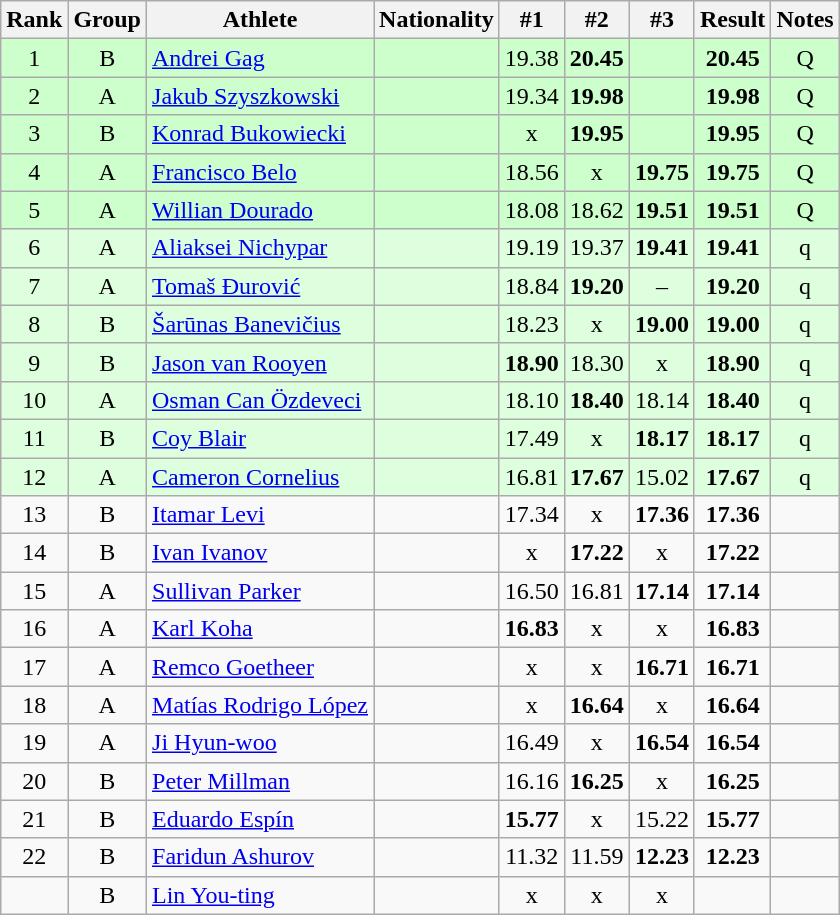<table class="wikitable sortable" style="text-align:center">
<tr>
<th>Rank</th>
<th>Group</th>
<th>Athlete</th>
<th>Nationality</th>
<th>#1</th>
<th>#2</th>
<th>#3</th>
<th>Result</th>
<th>Notes</th>
</tr>
<tr bgcolor=ccffcc>
<td>1</td>
<td>B</td>
<td align="left"><a href='#'>Andrei Gag</a></td>
<td align=left></td>
<td>19.38</td>
<td><strong>20.45</strong></td>
<td></td>
<td><strong>20.45</strong></td>
<td>Q</td>
</tr>
<tr bgcolor=ccffcc>
<td>2</td>
<td>A</td>
<td align="left"><a href='#'>Jakub Szyszkowski</a></td>
<td align=left></td>
<td>19.34</td>
<td><strong>19.98</strong></td>
<td></td>
<td><strong>19.98</strong></td>
<td>Q</td>
</tr>
<tr bgcolor=ccffcc>
<td>3</td>
<td>B</td>
<td align="left"><a href='#'>Konrad Bukowiecki</a></td>
<td align=left></td>
<td>x</td>
<td><strong>19.95</strong></td>
<td></td>
<td><strong>19.95</strong></td>
<td>Q</td>
</tr>
<tr bgcolor=ccffcc>
<td>4</td>
<td>A</td>
<td align="left"><a href='#'>Francisco Belo</a></td>
<td align=left></td>
<td>18.56</td>
<td>x</td>
<td><strong>19.75</strong></td>
<td><strong>19.75</strong></td>
<td>Q</td>
</tr>
<tr bgcolor=ccffcc>
<td>5</td>
<td>A</td>
<td align="left"><a href='#'>Willian Dourado</a></td>
<td align=left></td>
<td>18.08</td>
<td>18.62</td>
<td><strong>19.51</strong></td>
<td><strong>19.51</strong></td>
<td>Q</td>
</tr>
<tr bgcolor=ddffdd>
<td>6</td>
<td>A</td>
<td align="left"><a href='#'>Aliaksei Nichypar</a></td>
<td align=left></td>
<td>19.19</td>
<td>19.37</td>
<td><strong>19.41</strong></td>
<td><strong>19.41</strong></td>
<td>q</td>
</tr>
<tr bgcolor=ddffdd>
<td>7</td>
<td>A</td>
<td align="left"><a href='#'>Tomaš Đurović</a></td>
<td align=left></td>
<td>18.84</td>
<td><strong>19.20</strong></td>
<td>–</td>
<td><strong>19.20</strong></td>
<td>q</td>
</tr>
<tr bgcolor=ddffdd>
<td>8</td>
<td>B</td>
<td align="left"><a href='#'>Šarūnas Banevičius</a></td>
<td align=left></td>
<td>18.23</td>
<td>x</td>
<td><strong>19.00</strong></td>
<td><strong>19.00</strong></td>
<td>q</td>
</tr>
<tr bgcolor=ddffdd>
<td>9</td>
<td>B</td>
<td align="left"><a href='#'>Jason van Rooyen</a></td>
<td align=left></td>
<td><strong>18.90</strong></td>
<td>18.30</td>
<td>x</td>
<td><strong>18.90</strong></td>
<td>q</td>
</tr>
<tr bgcolor=ddffdd>
<td>10</td>
<td>A</td>
<td align="left"><a href='#'>Osman Can Özdeveci</a></td>
<td align=left></td>
<td>18.10</td>
<td><strong>18.40</strong></td>
<td>18.14</td>
<td><strong>18.40</strong></td>
<td>q</td>
</tr>
<tr bgcolor=ddffdd>
<td>11</td>
<td>B</td>
<td align="left"><a href='#'>Coy Blair</a></td>
<td align=left></td>
<td>17.49</td>
<td>x</td>
<td><strong>18.17</strong></td>
<td><strong>18.17</strong></td>
<td>q</td>
</tr>
<tr bgcolor=ddffdd>
<td>12</td>
<td>A</td>
<td align="left"><a href='#'>Cameron Cornelius</a></td>
<td align=left></td>
<td>16.81</td>
<td><strong>17.67</strong></td>
<td>15.02</td>
<td><strong>17.67</strong></td>
<td>q</td>
</tr>
<tr>
<td>13</td>
<td>B</td>
<td align="left"><a href='#'>Itamar Levi</a></td>
<td align=left></td>
<td>17.34</td>
<td>x</td>
<td><strong>17.36</strong></td>
<td><strong>17.36</strong></td>
<td></td>
</tr>
<tr>
<td>14</td>
<td>B</td>
<td align="left"><a href='#'>Ivan Ivanov</a></td>
<td align=left></td>
<td>x</td>
<td><strong>17.22</strong></td>
<td>x</td>
<td><strong>17.22</strong></td>
<td></td>
</tr>
<tr>
<td>15</td>
<td>A</td>
<td align="left"><a href='#'>Sullivan Parker</a></td>
<td align=left></td>
<td>16.50</td>
<td>16.81</td>
<td><strong>17.14</strong></td>
<td><strong>17.14</strong></td>
<td></td>
</tr>
<tr>
<td>16</td>
<td>A</td>
<td align="left"><a href='#'>Karl Koha</a></td>
<td align=left></td>
<td><strong>16.83</strong></td>
<td>x</td>
<td>x</td>
<td><strong>16.83</strong></td>
<td></td>
</tr>
<tr>
<td>17</td>
<td>A</td>
<td align="left"><a href='#'>Remco Goetheer</a></td>
<td align=left></td>
<td>x</td>
<td>x</td>
<td><strong>16.71</strong></td>
<td><strong>16.71</strong></td>
<td></td>
</tr>
<tr>
<td>18</td>
<td>A</td>
<td align="left"><a href='#'>Matías Rodrigo López</a></td>
<td align=left></td>
<td>x</td>
<td><strong>16.64</strong></td>
<td>x</td>
<td><strong>16.64</strong></td>
<td></td>
</tr>
<tr>
<td>19</td>
<td>A</td>
<td align="left"><a href='#'>Ji Hyun-woo</a></td>
<td align=left></td>
<td>16.49</td>
<td>x</td>
<td><strong>16.54</strong></td>
<td><strong>16.54</strong></td>
<td></td>
</tr>
<tr>
<td>20</td>
<td>B</td>
<td align="left"><a href='#'>Peter Millman</a></td>
<td align=left></td>
<td>16.16</td>
<td><strong>16.25</strong></td>
<td>x</td>
<td><strong>16.25</strong></td>
<td></td>
</tr>
<tr>
<td>21</td>
<td>B</td>
<td align="left"><a href='#'>Eduardo Espín</a></td>
<td align=left></td>
<td><strong>15.77</strong></td>
<td>x</td>
<td>15.22</td>
<td><strong>15.77</strong></td>
<td></td>
</tr>
<tr>
<td>22</td>
<td>B</td>
<td align="left"><a href='#'>Faridun Ashurov</a></td>
<td align=left></td>
<td>11.32</td>
<td>11.59</td>
<td><strong>12.23</strong></td>
<td><strong>12.23</strong></td>
<td></td>
</tr>
<tr>
<td></td>
<td>B</td>
<td align="left"><a href='#'>Lin You-ting</a></td>
<td align=left></td>
<td>x</td>
<td>x</td>
<td>x</td>
<td><strong></strong></td>
<td></td>
</tr>
</table>
